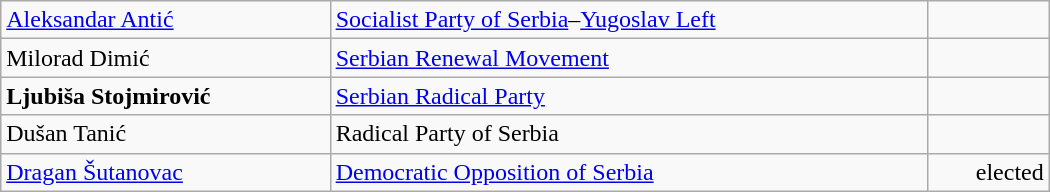<table style="width:700px;" class="wikitable">
<tr>
<td align="left"><a href='#'>Aleksandar Antić</a></td>
<td align="left"><a href='#'>Socialist Party of Serbia</a>–<a href='#'>Yugoslav Left</a></td>
<td align="right"></td>
</tr>
<tr>
<td align="left">Milorad Dimić</td>
<td align="left"><a href='#'>Serbian Renewal Movement</a></td>
<td align="right"></td>
</tr>
<tr>
<td align="left"><strong>Ljubiša Stojmirović</strong></td>
<td align="left"><a href='#'>Serbian Radical Party</a></td>
<td align="right"></td>
</tr>
<tr>
<td align="left">Dušan Tanić</td>
<td align="left">Radical Party of Serbia</td>
<td align="right"></td>
</tr>
<tr>
<td align="left"><a href='#'>Dragan Šutanovac</a></td>
<td align="left"><a href='#'>Democratic Opposition of Serbia</a></td>
<td align="right">elected</td>
</tr>
</table>
